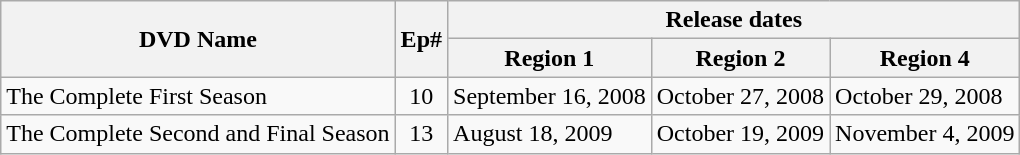<table class="wikitable">
<tr>
<th rowspan="2">DVD Name</th>
<th rowspan="2">Ep#</th>
<th colspan="3">Release dates</th>
</tr>
<tr>
<th>Region 1</th>
<th>Region 2</th>
<th>Region 4</th>
</tr>
<tr>
<td>The Complete First Season</td>
<td style="text-align:center;">10</td>
<td>September 16, 2008</td>
<td>October 27, 2008</td>
<td>October 29, 2008</td>
</tr>
<tr>
<td>The Complete Second and Final Season</td>
<td style="text-align:center;">13</td>
<td>August 18, 2009</td>
<td>October 19, 2009</td>
<td>November 4, 2009</td>
</tr>
</table>
